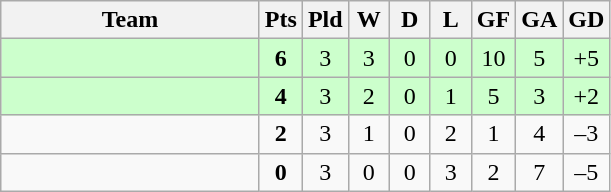<table class=wikitable style="text-align:center">
<tr>
<th width=165>Team</th>
<th width=20>Pts</th>
<th width=20>Pld</th>
<th width=20>W</th>
<th width=20>D</th>
<th width=20>L</th>
<th width=20>GF</th>
<th width=20>GA</th>
<th width=20>GD</th>
</tr>
<tr align=center style="background:#ccffcc;">
<td style="text-align:left;"></td>
<td><strong>6</strong></td>
<td>3</td>
<td>3</td>
<td>0</td>
<td>0</td>
<td>10</td>
<td>5</td>
<td>+5</td>
</tr>
<tr align=center style="background:#ccffcc;">
<td style="text-align:left;"></td>
<td><strong>4</strong></td>
<td>3</td>
<td>2</td>
<td>0</td>
<td>1</td>
<td>5</td>
<td>3</td>
<td>+2</td>
</tr>
<tr align=center>
<td style="text-align:left;"></td>
<td><strong>2</strong></td>
<td>3</td>
<td>1</td>
<td>0</td>
<td>2</td>
<td>1</td>
<td>4</td>
<td>–3</td>
</tr>
<tr align=center>
<td style="text-align:left;"></td>
<td><strong>0</strong></td>
<td>3</td>
<td>0</td>
<td>0</td>
<td>3</td>
<td>2</td>
<td>7</td>
<td>–5</td>
</tr>
</table>
